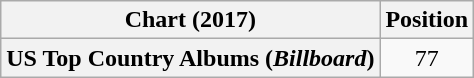<table class="wikitable plainrowheaders" style="text-align:center">
<tr>
<th scope="col">Chart (2017)</th>
<th scope="col">Position</th>
</tr>
<tr>
<th scope="row">US Top Country Albums (<em>Billboard</em>)</th>
<td>77</td>
</tr>
</table>
